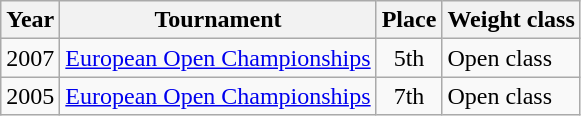<table class=wikitable>
<tr>
<th>Year</th>
<th>Tournament</th>
<th>Place</th>
<th>Weight class</th>
</tr>
<tr>
<td>2007</td>
<td><a href='#'>European Open Championships</a></td>
<td align="center">5th</td>
<td>Open class</td>
</tr>
<tr>
<td>2005</td>
<td><a href='#'>European Open Championships</a></td>
<td align="center">7th</td>
<td>Open class</td>
</tr>
</table>
